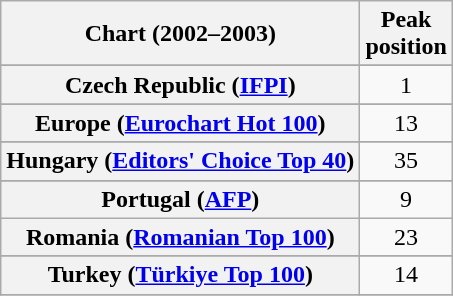<table class="wikitable plainrowheaders sortable" style="text-align:center">
<tr>
<th scope="col">Chart (2002–2003)</th>
<th scope="col">Peak<br>position</th>
</tr>
<tr>
</tr>
<tr>
</tr>
<tr>
</tr>
<tr>
<th scope="row">Czech Republic (<a href='#'>IFPI</a>)</th>
<td>1</td>
</tr>
<tr>
</tr>
<tr>
<th scope="row">Europe (<a href='#'>Eurochart Hot 100</a>)</th>
<td>13</td>
</tr>
<tr>
</tr>
<tr>
<th scope="row">Hungary (<a href='#'>Editors' Choice Top 40</a>)</th>
<td>35</td>
</tr>
<tr>
</tr>
<tr>
</tr>
<tr>
</tr>
<tr>
</tr>
<tr>
<th scope="row">Portugal (<a href='#'>AFP</a>)</th>
<td>9</td>
</tr>
<tr>
<th scope="row">Romania (<a href='#'>Romanian Top 100</a>)</th>
<td>23</td>
</tr>
<tr>
</tr>
<tr>
</tr>
<tr>
</tr>
<tr>
<th scope="row">Turkey (<a href='#'>Türkiye Top 100</a>)</th>
<td>14</td>
</tr>
<tr>
</tr>
</table>
